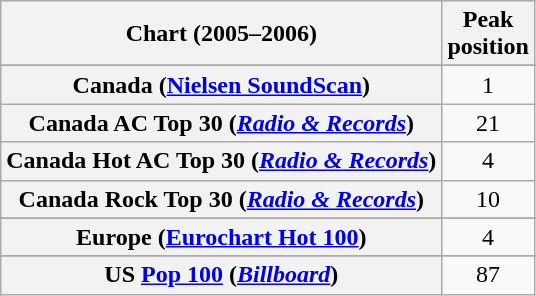<table class="wikitable sortable plainrowheaders" style="text-align:center">
<tr>
<th scope="col">Chart (2005–2006)</th>
<th scope="col">Peak<br>position</th>
</tr>
<tr>
</tr>
<tr>
</tr>
<tr>
</tr>
<tr>
</tr>
<tr>
<th scope="row">Canada (<a href='#'>Nielsen SoundScan</a>)</th>
<td>1</td>
</tr>
<tr>
<th scope="row">Canada AC Top 30 (<em><a href='#'>Radio & Records</a></em>)</th>
<td>21</td>
</tr>
<tr>
<th scope="row">Canada Hot AC Top 30 (<em><a href='#'>Radio & Records</a></em>)</th>
<td>4</td>
</tr>
<tr>
<th scope="row">Canada Rock Top 30 (<em><a href='#'>Radio & Records</a></em>)</th>
<td>10</td>
</tr>
<tr>
</tr>
<tr>
<th scope="row">Europe (<a href='#'>Eurochart Hot 100</a>)</th>
<td>4</td>
</tr>
<tr>
</tr>
<tr>
</tr>
<tr>
</tr>
<tr>
</tr>
<tr>
</tr>
<tr>
</tr>
<tr>
</tr>
<tr>
</tr>
<tr>
</tr>
<tr>
</tr>
<tr>
</tr>
<tr>
</tr>
<tr>
</tr>
<tr>
</tr>
<tr>
</tr>
<tr>
</tr>
<tr>
</tr>
<tr>
</tr>
<tr>
</tr>
<tr>
</tr>
<tr>
<th scope="row">US <a href='#'>Pop 100</a> (<em><a href='#'>Billboard</a></em>)</th>
<td>87</td>
</tr>
</table>
